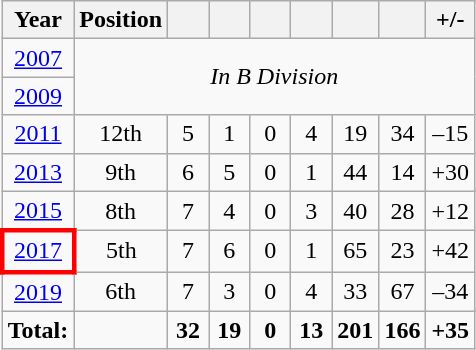<table class="wikitable" style="text-align: center">
<tr>
<th>Year</th>
<th>Position</th>
<th width=20></th>
<th width=20></th>
<th width=20></th>
<th width=20></th>
<th width=20></th>
<th width=20></th>
<th width=20>+/-</th>
</tr>
<tr>
<td><a href='#'>2007</a> </td>
<td rowspan=2 colspan=8 style="text-align:center;"><em>In B Division</em></td>
</tr>
<tr>
<td><a href='#'>2009</a> </td>
</tr>
<tr>
<td><a href='#'>2011</a> </td>
<td>12th</td>
<td>5</td>
<td>1</td>
<td>0</td>
<td>4</td>
<td>19</td>
<td>34</td>
<td>–15</td>
</tr>
<tr>
<td><a href='#'>2013</a> </td>
<td>9th</td>
<td>6</td>
<td>5</td>
<td>0</td>
<td>1</td>
<td>44</td>
<td>14</td>
<td>+30</td>
</tr>
<tr>
<td><a href='#'>2015</a> </td>
<td>8th</td>
<td>7</td>
<td>4</td>
<td>0</td>
<td>3</td>
<td>40</td>
<td>28</td>
<td>+12</td>
</tr>
<tr>
<td style="border: 3px solid red"><a href='#'>2017</a> </td>
<td>5th</td>
<td>7</td>
<td>6</td>
<td>0</td>
<td>1</td>
<td>65</td>
<td>23</td>
<td>+42</td>
</tr>
<tr>
<td><a href='#'>2019</a> </td>
<td>6th</td>
<td>7</td>
<td>3</td>
<td>0</td>
<td>4</td>
<td>33</td>
<td>67</td>
<td>–34</td>
</tr>
<tr style="font-weight: bold;">
<td>Total:</td>
<td></td>
<td>32</td>
<td>19</td>
<td>0</td>
<td>13</td>
<td>201</td>
<td>166</td>
<td>+35</td>
</tr>
</table>
